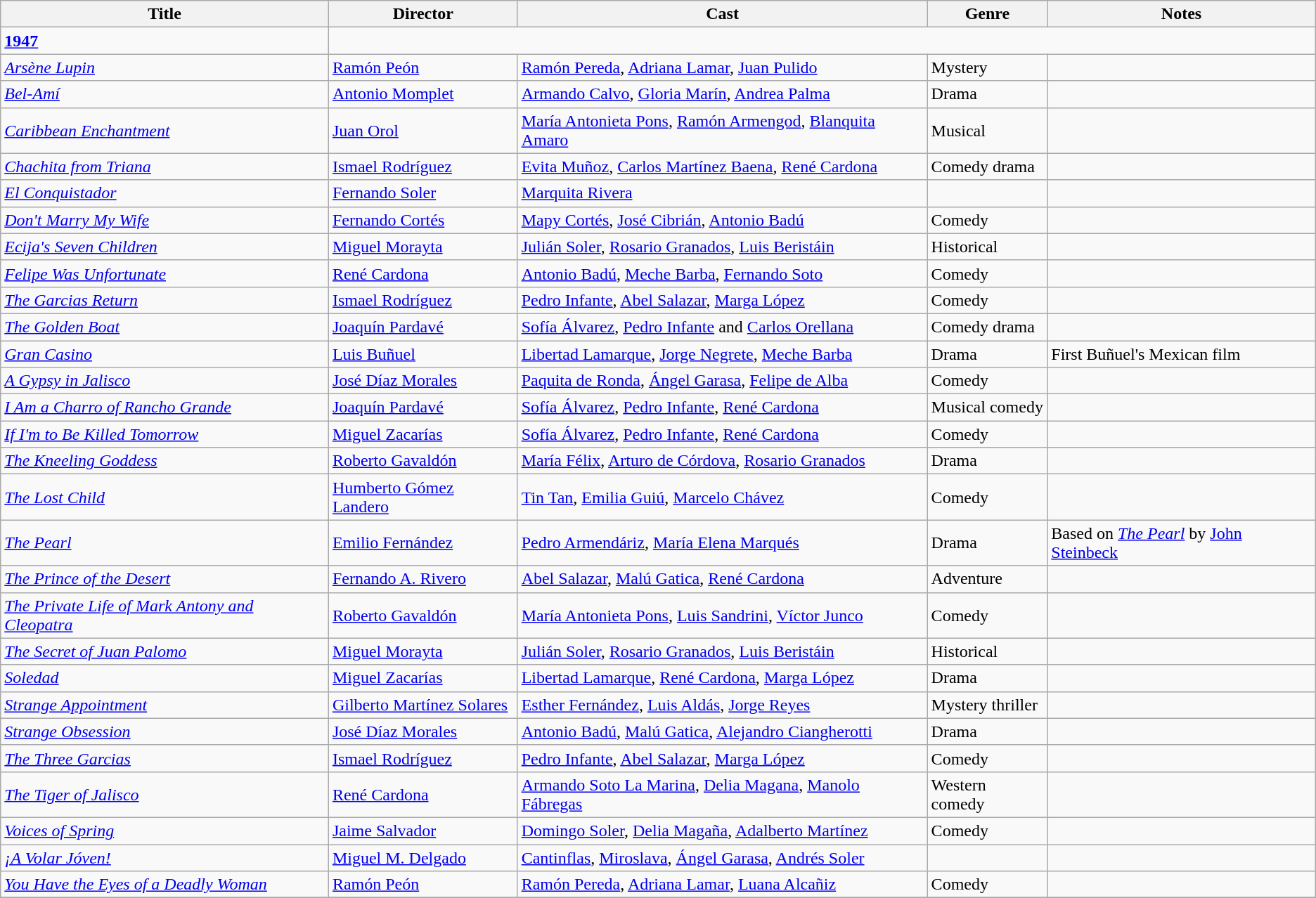<table class="wikitable">
<tr>
<th>Title</th>
<th>Director</th>
<th>Cast</th>
<th>Genre</th>
<th>Notes</th>
</tr>
<tr>
<td><strong><a href='#'>1947</a></strong></td>
</tr>
<tr>
<td><em><a href='#'>Arsène Lupin</a></em></td>
<td><a href='#'>Ramón Peón</a></td>
<td><a href='#'>Ramón Pereda</a>, <a href='#'>Adriana Lamar</a>, <a href='#'>Juan Pulido</a></td>
<td>Mystery</td>
<td></td>
</tr>
<tr>
<td><em><a href='#'>Bel-Amí</a></em></td>
<td><a href='#'>Antonio Momplet</a></td>
<td><a href='#'>Armando Calvo</a>, <a href='#'>Gloria Marín</a>, <a href='#'>Andrea Palma</a></td>
<td>Drama</td>
<td></td>
</tr>
<tr>
<td><em><a href='#'>Caribbean Enchantment</a></em></td>
<td><a href='#'>Juan Orol</a></td>
<td><a href='#'>María Antonieta Pons</a>, <a href='#'>Ramón Armengod</a>, <a href='#'>Blanquita Amaro</a></td>
<td>Musical</td>
<td></td>
</tr>
<tr>
<td><em><a href='#'>Chachita from Triana</a></em></td>
<td><a href='#'>Ismael Rodríguez</a></td>
<td><a href='#'>Evita Muñoz</a>, <a href='#'>Carlos Martínez Baena</a>, <a href='#'>René Cardona</a></td>
<td>Comedy drama</td>
<td></td>
</tr>
<tr>
<td><em><a href='#'>El Conquistador</a></em></td>
<td><a href='#'>Fernando Soler</a></td>
<td><a href='#'>Marquita Rivera</a></td>
<td></td>
<td></td>
</tr>
<tr>
<td><em><a href='#'>Don't Marry My Wife</a></em></td>
<td><a href='#'>Fernando Cortés</a></td>
<td><a href='#'>Mapy Cortés</a>, <a href='#'>José Cibrián</a>, <a href='#'>Antonio Badú</a></td>
<td>Comedy</td>
<td></td>
</tr>
<tr>
<td><em><a href='#'>Ecija's Seven Children</a></em></td>
<td><a href='#'>Miguel Morayta</a></td>
<td><a href='#'>Julián Soler</a>, <a href='#'>Rosario Granados</a>, <a href='#'>Luis Beristáin</a></td>
<td>Historical</td>
<td></td>
</tr>
<tr>
<td><em><a href='#'>Felipe Was Unfortunate</a></em></td>
<td><a href='#'>René Cardona</a></td>
<td><a href='#'>Antonio Badú</a>, <a href='#'>Meche Barba</a>, <a href='#'>Fernando Soto</a></td>
<td>Comedy</td>
<td></td>
</tr>
<tr>
<td><em><a href='#'>The Garcias Return</a></em></td>
<td><a href='#'>Ismael Rodríguez</a></td>
<td><a href='#'>Pedro Infante</a>, <a href='#'>Abel Salazar</a>, <a href='#'>Marga López</a></td>
<td>Comedy</td>
<td></td>
</tr>
<tr>
<td><em><a href='#'>The Golden Boat</a></em></td>
<td><a href='#'>Joaquín Pardavé</a></td>
<td><a href='#'>Sofía Álvarez</a>, <a href='#'>Pedro Infante</a> and <a href='#'>Carlos Orellana</a></td>
<td>Comedy drama</td>
<td></td>
</tr>
<tr>
<td><em><a href='#'>Gran Casino</a></em></td>
<td><a href='#'>Luis Buñuel</a></td>
<td><a href='#'>Libertad Lamarque</a>, <a href='#'>Jorge Negrete</a>, <a href='#'>Meche Barba</a></td>
<td>Drama</td>
<td>First Buñuel's Mexican film</td>
</tr>
<tr>
<td><em><a href='#'>A Gypsy in Jalisco</a></em></td>
<td><a href='#'>José Díaz Morales</a></td>
<td><a href='#'>Paquita de Ronda</a>, <a href='#'>Ángel Garasa</a>, <a href='#'>Felipe de Alba</a></td>
<td>Comedy</td>
<td></td>
</tr>
<tr>
<td><em><a href='#'>I Am a Charro of Rancho Grande</a></em></td>
<td><a href='#'>Joaquín Pardavé</a></td>
<td><a href='#'>Sofía Álvarez</a>, <a href='#'>Pedro Infante</a>, <a href='#'>René Cardona</a></td>
<td>Musical comedy</td>
<td></td>
</tr>
<tr>
<td><em><a href='#'>If I'm to Be Killed Tomorrow</a></em></td>
<td><a href='#'>Miguel Zacarías</a></td>
<td><a href='#'>Sofía Álvarez</a>, <a href='#'>Pedro Infante</a>, <a href='#'>René Cardona</a></td>
<td>Comedy</td>
<td></td>
</tr>
<tr>
<td><em><a href='#'>The Kneeling Goddess</a></em></td>
<td><a href='#'>Roberto Gavaldón</a></td>
<td><a href='#'>María Félix</a>, <a href='#'>Arturo de Córdova</a>, <a href='#'>Rosario Granados</a></td>
<td>Drama</td>
<td></td>
</tr>
<tr>
<td><em><a href='#'>The Lost Child</a></em></td>
<td><a href='#'>Humberto Gómez Landero</a></td>
<td><a href='#'>Tin Tan</a>, <a href='#'>Emilia Guiú</a>, <a href='#'>Marcelo Chávez</a></td>
<td>Comedy</td>
<td></td>
</tr>
<tr>
<td><em><a href='#'>The Pearl</a></em></td>
<td><a href='#'>Emilio Fernández</a></td>
<td><a href='#'>Pedro Armendáriz</a>, <a href='#'>María Elena Marqués</a></td>
<td>Drama</td>
<td>Based on <em><a href='#'>The Pearl</a></em> by <a href='#'>John Steinbeck</a></td>
</tr>
<tr>
<td><em><a href='#'>The Prince of the Desert</a></em></td>
<td><a href='#'>Fernando A. Rivero</a></td>
<td><a href='#'>Abel Salazar</a>, <a href='#'>Malú Gatica</a>, <a href='#'>René Cardona</a></td>
<td>Adventure</td>
<td></td>
</tr>
<tr>
<td><em><a href='#'>The Private Life of Mark Antony and Cleopatra</a></em></td>
<td><a href='#'>Roberto Gavaldón</a></td>
<td><a href='#'>María Antonieta Pons</a>, <a href='#'>Luis Sandrini</a>, <a href='#'>Víctor Junco</a></td>
<td>Comedy</td>
<td></td>
</tr>
<tr>
<td><em><a href='#'>The Secret of Juan Palomo</a></em></td>
<td><a href='#'>Miguel Morayta</a></td>
<td><a href='#'>Julián Soler</a>, <a href='#'>Rosario Granados</a>, <a href='#'>Luis Beristáin</a></td>
<td>Historical</td>
<td></td>
</tr>
<tr>
<td><em><a href='#'>Soledad</a></em></td>
<td><a href='#'>Miguel Zacarías</a></td>
<td><a href='#'>Libertad Lamarque</a>, <a href='#'>René Cardona</a>, <a href='#'>Marga López</a></td>
<td>Drama</td>
<td></td>
</tr>
<tr>
<td><em><a href='#'>Strange Appointment</a></em></td>
<td><a href='#'>Gilberto Martínez Solares</a></td>
<td><a href='#'>Esther Fernández</a>, <a href='#'>Luis Aldás</a>, <a href='#'>Jorge Reyes</a></td>
<td>Mystery thriller</td>
<td></td>
</tr>
<tr>
<td><em><a href='#'>Strange Obsession</a></em></td>
<td><a href='#'>José Díaz Morales</a></td>
<td><a href='#'>Antonio Badú</a>, <a href='#'>Malú Gatica</a>, <a href='#'>Alejandro Ciangherotti</a></td>
<td>Drama</td>
<td></td>
</tr>
<tr>
<td><em><a href='#'>The Three Garcias</a></em></td>
<td><a href='#'>Ismael Rodríguez</a></td>
<td><a href='#'>Pedro Infante</a>, <a href='#'>Abel Salazar</a>, <a href='#'>Marga López</a></td>
<td>Comedy</td>
<td></td>
</tr>
<tr>
<td><em><a href='#'>The Tiger of Jalisco</a></em></td>
<td><a href='#'>René Cardona</a></td>
<td><a href='#'>Armando Soto La Marina</a>, <a href='#'>Delia Magana</a>, <a href='#'>Manolo Fábregas</a></td>
<td>Western comedy</td>
<td></td>
</tr>
<tr>
<td><em><a href='#'>Voices of Spring</a></em></td>
<td><a href='#'>Jaime Salvador</a></td>
<td><a href='#'>Domingo Soler</a>, <a href='#'>Delia Magaña</a>, <a href='#'>Adalberto Martínez</a></td>
<td>Comedy</td>
<td></td>
</tr>
<tr>
<td><em><a href='#'>¡A Volar Jóven!</a></em></td>
<td><a href='#'>Miguel M. Delgado</a></td>
<td><a href='#'>Cantinflas</a>, <a href='#'>Miroslava</a>, <a href='#'>Ángel Garasa</a>, <a href='#'>Andrés Soler</a></td>
<td></td>
<td></td>
</tr>
<tr>
<td><em><a href='#'>You Have the Eyes of a Deadly Woman</a></em></td>
<td><a href='#'>Ramón Peón</a></td>
<td><a href='#'>Ramón Pereda</a>, <a href='#'>Adriana Lamar</a>, <a href='#'>Luana Alcañiz</a></td>
<td>Comedy</td>
<td></td>
</tr>
<tr>
</tr>
</table>
